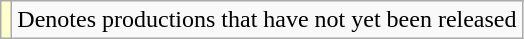<table class="wikitable">
<tr>
<td style="background:#FFFFCC;"></td>
<td>Denotes productions that have not yet been released</td>
</tr>
</table>
